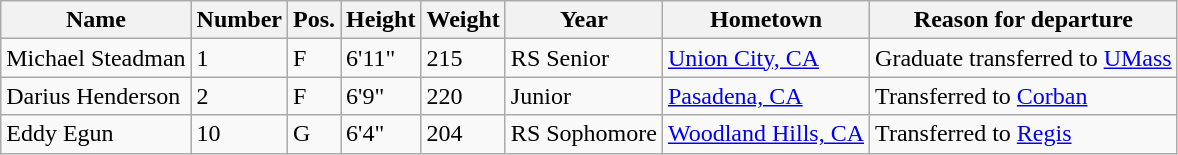<table class="wikitable sortable" border="1">
<tr>
<th>Name</th>
<th>Number</th>
<th>Pos.</th>
<th>Height</th>
<th>Weight</th>
<th>Year</th>
<th>Hometown</th>
<th class="unsortable">Reason for departure</th>
</tr>
<tr>
<td>Michael Steadman</td>
<td>1</td>
<td>F</td>
<td>6'11"</td>
<td>215</td>
<td>RS Senior</td>
<td><a href='#'>Union City, CA</a></td>
<td>Graduate transferred to <a href='#'>UMass</a></td>
</tr>
<tr>
<td>Darius Henderson</td>
<td>2</td>
<td>F</td>
<td>6'9"</td>
<td>220</td>
<td>Junior</td>
<td><a href='#'>Pasadena, CA</a></td>
<td>Transferred to <a href='#'>Corban</a></td>
</tr>
<tr>
<td>Eddy Egun</td>
<td>10</td>
<td>G</td>
<td>6'4"</td>
<td>204</td>
<td>RS Sophomore</td>
<td><a href='#'>Woodland Hills, CA</a></td>
<td>Transferred to <a href='#'>Regis</a></td>
</tr>
</table>
